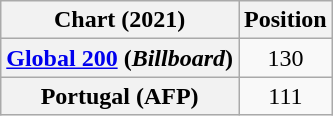<table class="wikitable plainrowheaders" style="text-align:center">
<tr>
<th scope="col">Chart (2021)</th>
<th scope="col">Position</th>
</tr>
<tr>
<th scope="row"><a href='#'>Global 200</a> (<em>Billboard</em>)</th>
<td>130</td>
</tr>
<tr>
<th scope="row">Portugal (AFP)</th>
<td>111</td>
</tr>
</table>
